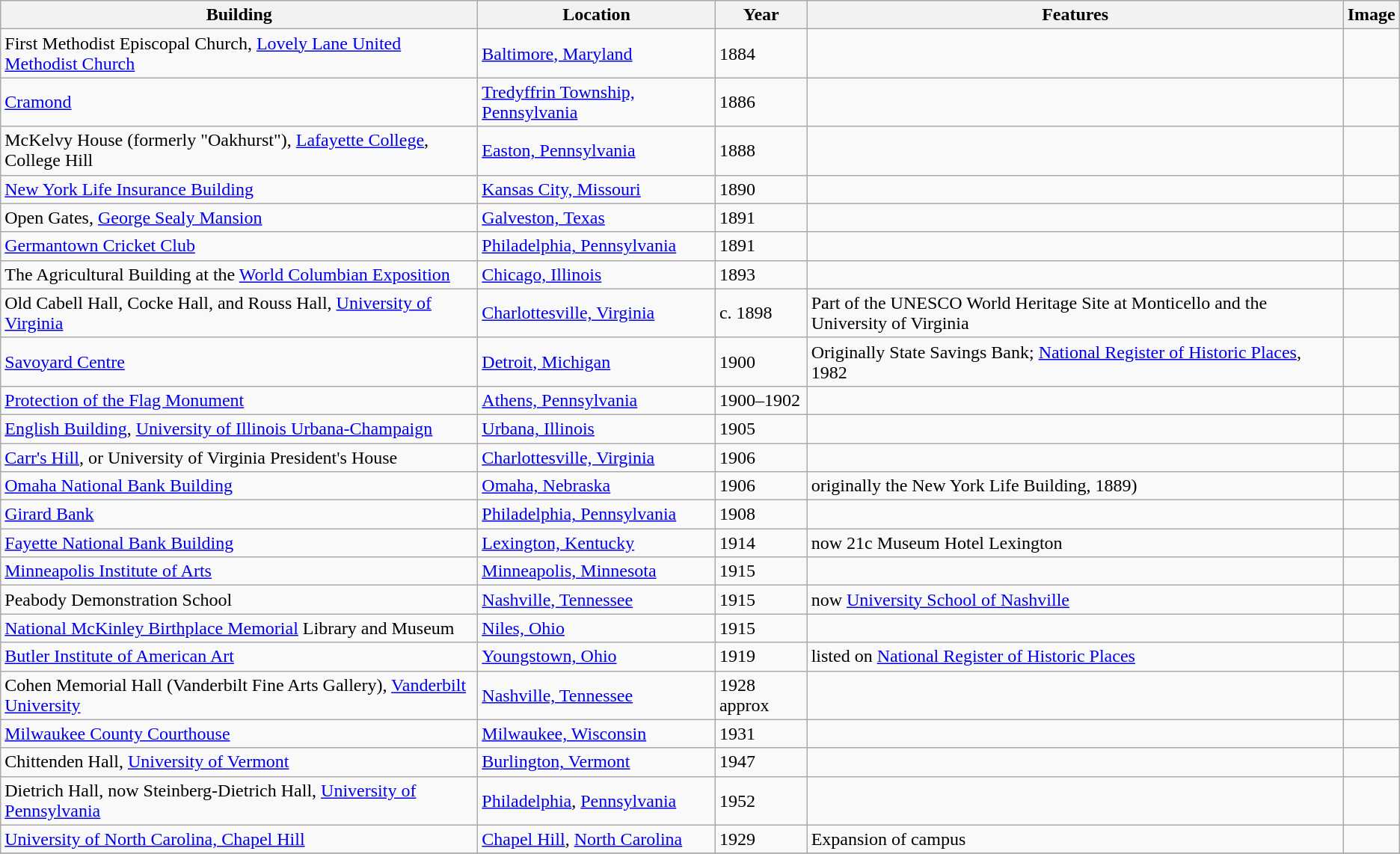<table class="wikitable sortable" border="1">
<tr>
<th>Building</th>
<th>Location</th>
<th>Year</th>
<th>Features</th>
<th>Image</th>
</tr>
<tr>
<td>First Methodist Episcopal Church, <a href='#'>Lovely Lane United Methodist Church</a></td>
<td><a href='#'>Baltimore, Maryland</a></td>
<td>1884</td>
<td></td>
<td></td>
</tr>
<tr>
<td><a href='#'>Cramond</a></td>
<td><a href='#'>Tredyffrin Township, Pennsylvania</a></td>
<td>1886</td>
<td></td>
<td></td>
</tr>
<tr>
<td>McKelvy House (formerly "Oakhurst"), <a href='#'>Lafayette College</a>, College Hill</td>
<td><a href='#'>Easton, Pennsylvania</a></td>
<td>1888</td>
<td></td>
<td></td>
</tr>
<tr>
<td><a href='#'>New York Life Insurance Building</a></td>
<td><a href='#'>Kansas City, Missouri</a></td>
<td>1890</td>
<td></td>
<td></td>
</tr>
<tr>
<td>Open Gates, <a href='#'>George Sealy Mansion</a></td>
<td><a href='#'>Galveston, Texas</a></td>
<td>1891</td>
<td></td>
<td></td>
</tr>
<tr>
<td><a href='#'>Germantown Cricket Club</a></td>
<td><a href='#'>Philadelphia, Pennsylvania</a></td>
<td>1891</td>
<td></td>
<td></td>
</tr>
<tr>
<td>The Agricultural Building at the <a href='#'>World Columbian Exposition</a></td>
<td><a href='#'>Chicago, Illinois</a></td>
<td>1893</td>
<td></td>
<td></td>
</tr>
<tr>
<td>Old Cabell Hall, Cocke Hall, and Rouss Hall, <a href='#'>University of Virginia</a></td>
<td><a href='#'>Charlottesville, Virginia</a></td>
<td>c. 1898</td>
<td>Part of the UNESCO World Heritage Site at Monticello and the University of Virginia</td>
<td></td>
</tr>
<tr>
<td><a href='#'>Savoyard Centre</a></td>
<td><a href='#'>Detroit, Michigan</a></td>
<td>1900</td>
<td>Originally State Savings Bank; <a href='#'>National Register of Historic Places</a>, 1982</td>
<td></td>
</tr>
<tr>
<td><a href='#'>Protection of the Flag Monument</a></td>
<td><a href='#'>Athens, Pennsylvania</a></td>
<td>1900–1902</td>
<td></td>
<td></td>
</tr>
<tr>
<td><a href='#'>English Building</a>, <a href='#'>University of Illinois Urbana-Champaign</a></td>
<td><a href='#'>Urbana, Illinois</a></td>
<td>1905</td>
<td></td>
<td></td>
</tr>
<tr>
<td><a href='#'>Carr's Hill</a>, or University of Virginia President's House</td>
<td><a href='#'>Charlottesville, Virginia</a></td>
<td>1906</td>
<td></td>
<td></td>
</tr>
<tr>
<td><a href='#'>Omaha National Bank Building</a></td>
<td><a href='#'>Omaha, Nebraska</a></td>
<td>1906</td>
<td>originally the New York Life Building, 1889)</td>
<td></td>
</tr>
<tr>
<td><a href='#'>Girard Bank</a></td>
<td><a href='#'>Philadelphia, Pennsylvania</a></td>
<td>1908</td>
<td></td>
<td></td>
</tr>
<tr>
<td><a href='#'>Fayette National Bank Building</a></td>
<td><a href='#'>Lexington, Kentucky</a></td>
<td>1914</td>
<td>now 21c Museum Hotel Lexington</td>
<td></td>
</tr>
<tr>
<td><a href='#'>Minneapolis Institute of Arts</a></td>
<td><a href='#'>Minneapolis, Minnesota</a></td>
<td>1915</td>
<td></td>
<td></td>
</tr>
<tr>
<td>Peabody Demonstration School</td>
<td><a href='#'>Nashville, Tennessee</a></td>
<td>1915</td>
<td>now <a href='#'>University School of Nashville</a></td>
<td></td>
</tr>
<tr>
<td><a href='#'>National McKinley Birthplace Memorial</a> Library and Museum</td>
<td><a href='#'>Niles, Ohio</a></td>
<td>1915</td>
<td></td>
<td></td>
</tr>
<tr>
<td><a href='#'>Butler Institute of American Art</a></td>
<td><a href='#'>Youngstown, Ohio</a></td>
<td>1919</td>
<td>listed on <a href='#'>National Register of Historic Places</a></td>
<td></td>
</tr>
<tr>
<td>Cohen Memorial Hall (Vanderbilt Fine Arts Gallery), <a href='#'>Vanderbilt University</a></td>
<td><a href='#'>Nashville, Tennessee</a></td>
<td>1928 approx</td>
<td></td>
<td></td>
</tr>
<tr>
<td><a href='#'>Milwaukee County Courthouse</a></td>
<td><a href='#'>Milwaukee, Wisconsin</a></td>
<td>1931</td>
<td></td>
<td></td>
</tr>
<tr>
<td>Chittenden Hall, <a href='#'>University of Vermont</a></td>
<td><a href='#'>Burlington, Vermont</a></td>
<td>1947</td>
<td></td>
<td></td>
</tr>
<tr>
<td>Dietrich Hall, now Steinberg-Dietrich Hall, <a href='#'>University of Pennsylvania</a></td>
<td><a href='#'>Philadelphia</a>, <a href='#'>Pennsylvania</a></td>
<td>1952</td>
<td></td>
<td></td>
</tr>
<tr>
<td><a href='#'>University of North Carolina, Chapel Hill</a></td>
<td><a href='#'>Chapel Hill</a>, <a href='#'>North Carolina</a></td>
<td>1929</td>
<td>Expansion of campus</td>
<td></td>
</tr>
<tr>
</tr>
</table>
